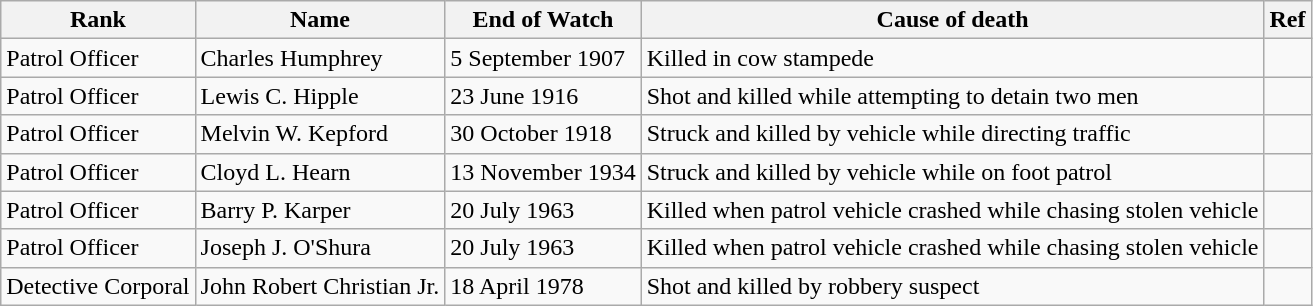<table class="wikitable">
<tr>
<th>Rank</th>
<th>Name</th>
<th>End of Watch</th>
<th>Cause of death</th>
<th>Ref</th>
</tr>
<tr>
<td>Patrol Officer</td>
<td>Charles Humphrey</td>
<td>5 September 1907</td>
<td>Killed in cow stampede</td>
<td></td>
</tr>
<tr>
<td>Patrol Officer</td>
<td>Lewis C. Hipple</td>
<td>23 June 1916</td>
<td>Shot and killed while attempting to detain two men</td>
<td></td>
</tr>
<tr>
<td>Patrol Officer</td>
<td>Melvin W. Kepford</td>
<td>30 October 1918</td>
<td>Struck and killed by vehicle while directing traffic</td>
<td></td>
</tr>
<tr>
<td>Patrol Officer</td>
<td>Cloyd L. Hearn</td>
<td>13 November 1934</td>
<td>Struck and killed by vehicle while on foot patrol</td>
<td></td>
</tr>
<tr>
<td>Patrol Officer</td>
<td>Barry P. Karper</td>
<td>20 July 1963</td>
<td>Killed when patrol vehicle crashed while chasing stolen vehicle</td>
<td></td>
</tr>
<tr>
<td>Patrol Officer</td>
<td>Joseph J. O'Shura</td>
<td>20 July 1963</td>
<td>Killed when patrol vehicle crashed while chasing stolen vehicle</td>
<td></td>
</tr>
<tr>
<td>Detective Corporal</td>
<td>John Robert Christian Jr.</td>
<td>18 April 1978</td>
<td>Shot and killed by robbery suspect</td>
<td></td>
</tr>
</table>
